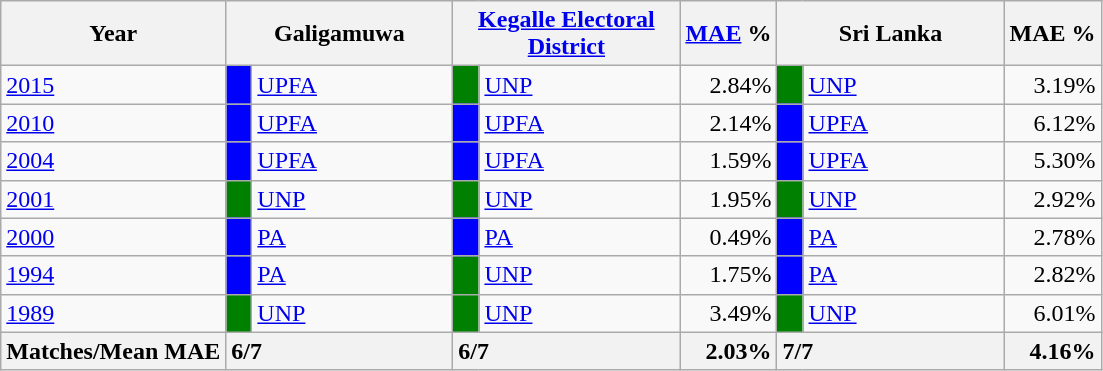<table class="wikitable">
<tr>
<th>Year</th>
<th colspan="2" width="144px">Galigamuwa</th>
<th colspan="2" width="144px"><a href='#'>Kegalle Electoral District</a></th>
<th><a href='#'>MAE</a> %</th>
<th colspan="2" width="144px">Sri Lanka</th>
<th>MAE %</th>
</tr>
<tr>
<td><a href='#'>2015</a></td>
<td style="background-color:blue;" width="10px"></td>
<td style="text-align:left;"><a href='#'>UPFA</a></td>
<td style="background-color:green;" width="10px"></td>
<td style="text-align:left;"><a href='#'>UNP</a></td>
<td style="text-align:right;">2.84%</td>
<td style="background-color:green;" width="10px"></td>
<td style="text-align:left;"><a href='#'>UNP</a></td>
<td style="text-align:right;">3.19%</td>
</tr>
<tr>
<td><a href='#'>2010</a></td>
<td style="background-color:blue;" width="10px"></td>
<td style="text-align:left;"><a href='#'>UPFA</a></td>
<td style="background-color:blue;" width="10px"></td>
<td style="text-align:left;"><a href='#'>UPFA</a></td>
<td style="text-align:right;">2.14%</td>
<td style="background-color:blue;" width="10px"></td>
<td style="text-align:left;"><a href='#'>UPFA</a></td>
<td style="text-align:right;">6.12%</td>
</tr>
<tr>
<td><a href='#'>2004</a></td>
<td style="background-color:blue;" width="10px"></td>
<td style="text-align:left;"><a href='#'>UPFA</a></td>
<td style="background-color:blue;" width="10px"></td>
<td style="text-align:left;"><a href='#'>UPFA</a></td>
<td style="text-align:right;">1.59%</td>
<td style="background-color:blue;" width="10px"></td>
<td style="text-align:left;"><a href='#'>UPFA</a></td>
<td style="text-align:right;">5.30%</td>
</tr>
<tr>
<td><a href='#'>2001</a></td>
<td style="background-color:green;" width="10px"></td>
<td style="text-align:left;"><a href='#'>UNP</a></td>
<td style="background-color:green;" width="10px"></td>
<td style="text-align:left;"><a href='#'>UNP</a></td>
<td style="text-align:right;">1.95%</td>
<td style="background-color:green;" width="10px"></td>
<td style="text-align:left;"><a href='#'>UNP</a></td>
<td style="text-align:right;">2.92%</td>
</tr>
<tr>
<td><a href='#'>2000</a></td>
<td style="background-color:blue;" width="10px"></td>
<td style="text-align:left;"><a href='#'>PA</a></td>
<td style="background-color:blue;" width="10px"></td>
<td style="text-align:left;"><a href='#'>PA</a></td>
<td style="text-align:right;">0.49%</td>
<td style="background-color:blue;" width="10px"></td>
<td style="text-align:left;"><a href='#'>PA</a></td>
<td style="text-align:right;">2.78%</td>
</tr>
<tr>
<td><a href='#'>1994</a></td>
<td style="background-color:blue;" width="10px"></td>
<td style="text-align:left;"><a href='#'>PA</a></td>
<td style="background-color:green;" width="10px"></td>
<td style="text-align:left;"><a href='#'>UNP</a></td>
<td style="text-align:right;">1.75%</td>
<td style="background-color:blue;" width="10px"></td>
<td style="text-align:left;"><a href='#'>PA</a></td>
<td style="text-align:right;">2.82%</td>
</tr>
<tr>
<td><a href='#'>1989</a></td>
<td style="background-color:green;" width="10px"></td>
<td style="text-align:left;"><a href='#'>UNP</a></td>
<td style="background-color:green;" width="10px"></td>
<td style="text-align:left;"><a href='#'>UNP</a></td>
<td style="text-align:right;">3.49%</td>
<td style="background-color:green;" width="10px"></td>
<td style="text-align:left;"><a href='#'>UNP</a></td>
<td style="text-align:right;">6.01%</td>
</tr>
<tr>
<th>Matches/Mean MAE</th>
<th style="text-align:left;"colspan="2" width="144px">6/7</th>
<th style="text-align:left;"colspan="2" width="144px">6/7</th>
<th style="text-align:right;">2.03%</th>
<th style="text-align:left;"colspan="2" width="144px">7/7</th>
<th style="text-align:right;">4.16%</th>
</tr>
</table>
